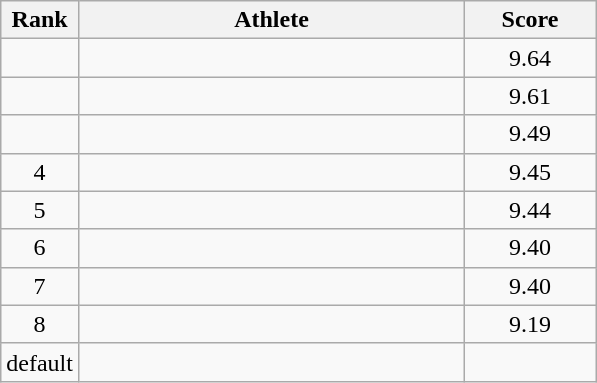<table class=wikitable style="text-align:center">
<tr>
<th width=40>Rank</th>
<th width=250>Athlete</th>
<th width=80>Score</th>
</tr>
<tr>
<td></td>
<td align=left></td>
<td>9.64</td>
</tr>
<tr>
<td></td>
<td align=left></td>
<td>9.61</td>
</tr>
<tr>
<td></td>
<td align=left></td>
<td>9.49</td>
</tr>
<tr>
<td>4</td>
<td align=left></td>
<td>9.45</td>
</tr>
<tr>
<td>5</td>
<td align=left></td>
<td>9.44</td>
</tr>
<tr>
<td>6</td>
<td align=left></td>
<td>9.40</td>
</tr>
<tr>
<td>7</td>
<td align=left></td>
<td>9.40</td>
</tr>
<tr>
<td>8</td>
<td align=left></td>
<td>9.19</td>
</tr>
<tr>
<td>default</td>
<td align=left></td>
<td></td>
</tr>
</table>
